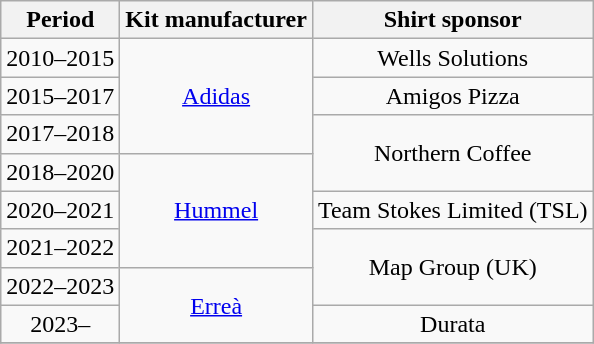<table class="wikitable" style="text-align:center">
<tr>
<th>Period</th>
<th>Kit manufacturer</th>
<th>Shirt sponsor</th>
</tr>
<tr>
<td>2010–2015</td>
<td rowspan="3"><a href='#'>Adidas</a></td>
<td>Wells Solutions</td>
</tr>
<tr>
<td>2015–2017</td>
<td rowspan="1">Amigos Pizza</td>
</tr>
<tr>
<td>2017–2018</td>
<td rowspan="2">Northern Coffee</td>
</tr>
<tr>
<td>2018–2020</td>
<td rowspan="3"><a href='#'>Hummel</a></td>
</tr>
<tr>
<td>2020–2021</td>
<td rowspan="1">Team Stokes Limited (TSL)</td>
</tr>
<tr>
<td>2021–2022</td>
<td rowspan="2">Map Group (UK)</td>
</tr>
<tr>
<td>2022–2023</td>
<td rowspan="2"><a href='#'>Erreà</a></td>
</tr>
<tr>
<td>2023–</td>
<td rowspan="1">Durata</td>
</tr>
<tr>
</tr>
</table>
